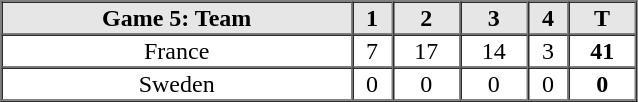<table border=1 cellspacing=0 width=425 style="margin-left:3em;">
<tr style="text-align:center; background-color:#e6e6e6;">
<th>Game 5: Team</th>
<th>1</th>
<th>2</th>
<th>3</th>
<th>4</th>
<th>T</th>
</tr>
<tr style="text-align:center">
<td> France</td>
<td>7</td>
<td>17</td>
<td>14</td>
<td>3</td>
<th>41</th>
</tr>
<tr style="text-align:center">
<td> Sweden</td>
<td>0</td>
<td>0</td>
<td>0</td>
<td>0</td>
<th>0</th>
</tr>
</table>
